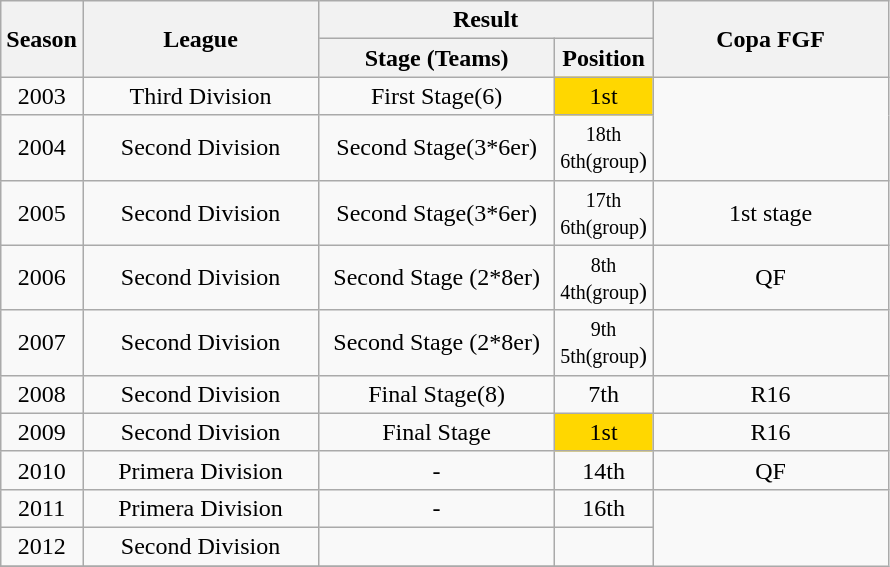<table class="wikitable" style="text-align: center">
<tr>
<th rowspan="2">Season</th>
<th rowspan="2" width="150">League</th>
<th colspan="2">Result</th>
<th rowspan="2" width="150">Copa FGF</th>
</tr>
<tr>
<th width="150">Stage (Teams)</th>
<th>Position</th>
</tr>
<tr>
<td>2003</td>
<td>Third Division</td>
<td>First Stage(6)</td>
<td bgcolor=gold>1st</td>
</tr>
<tr>
<td>2004</td>
<td>Second Division</td>
<td>Second Stage(3*6er)</td>
<td><small>18th<br>6th(group</small>)</td>
</tr>
<tr>
<td>2005</td>
<td>Second Division</td>
<td>Second Stage(3*6er)</td>
<td><small>17th<br>6th(group</small>)</td>
<td>1st stage</td>
</tr>
<tr>
<td>2006</td>
<td>Second Division</td>
<td>Second Stage (2*8er)</td>
<td><small>8th<br>4th(group</small>)</td>
<td>QF</td>
</tr>
<tr>
<td>2007</td>
<td>Second Division</td>
<td>Second Stage (2*8er)</td>
<td><small>9th<br>5th(group</small>)</td>
</tr>
<tr>
<td>2008</td>
<td>Second Division</td>
<td>Final Stage(8)</td>
<td>7th</td>
<td>R16</td>
</tr>
<tr>
<td>2009</td>
<td>Second Division</td>
<td>Final Stage</td>
<td bgcolor=gold>1st</td>
<td>R16</td>
</tr>
<tr>
<td>2010</td>
<td>Primera Division</td>
<td>-</td>
<td>14th</td>
<td>QF</td>
</tr>
<tr>
<td>2011</td>
<td>Primera Division</td>
<td>-</td>
<td>16th</td>
</tr>
<tr>
<td>2012</td>
<td>Second Division</td>
<td></td>
<td></td>
</tr>
<tr>
</tr>
</table>
